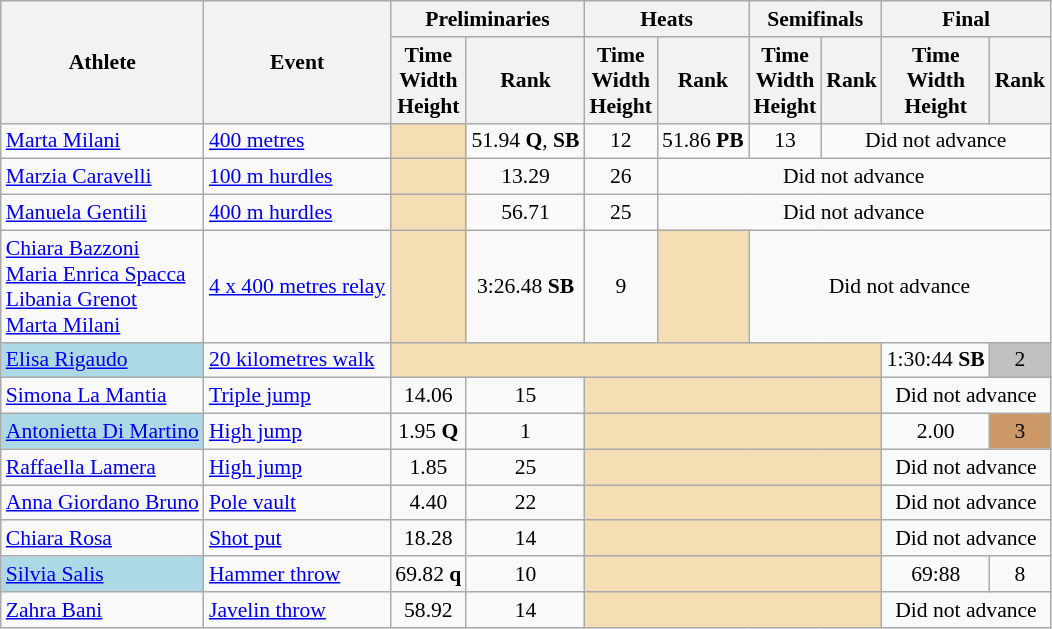<table class=wikitable style="font-size:90%; border: ;">
<tr>
<th rowspan="2" style=>Athlete</th>
<th rowspan="2" style=>Event</th>
<th colspan="2" style="; ;">Preliminaries</th>
<th colspan="2" style="; ;">Heats</th>
<th colspan="2" style="; ;">Semifinals</th>
<th colspan="2" style="; ;">Final</th>
</tr>
<tr>
<th>Time<br>Width<br>Height</th>
<th style=>Rank</th>
<th>Time<br>Width<br>Height</th>
<th style=>Rank</th>
<th>Time<br>Width<br>Height</th>
<th style=>Rank</th>
<th>Time<br>Width<br>Height</th>
<th style=>Rank</th>
</tr>
<tr style=";">
<td style=><a href='#'>Marta Milani</a></td>
<td style=><a href='#'>400 metres</a></td>
<td style= colspan= 2 bgcolor="wheat"></td>
<td align=center>51.94 <strong>Q</strong>, <strong>SB</strong></td>
<td align=center style=>12</td>
<td align=center>51.86 <strong>PB</strong></td>
<td align=center style=>13</td>
<td colspan="3" align=center>Did not advance</td>
</tr>
<tr style=";">
<td style=><a href='#'>Marzia Caravelli</a></td>
<td style=><a href='#'>100 m hurdles</a></td>
<td style= colspan= 2 bgcolor="wheat"></td>
<td align=center>13.29</td>
<td align=center style=>26</td>
<td colspan="5" align=center>Did not advance</td>
</tr>
<tr style=";">
<td style=><a href='#'>Manuela Gentili</a></td>
<td style=><a href='#'>400 m hurdles</a></td>
<td style= colspan= 2 bgcolor="wheat"></td>
<td align=center>56.71</td>
<td align=center style=>25</td>
<td colspan="5" align=center>Did not advance</td>
</tr>
<tr>
<td style=><a href='#'>Chiara Bazzoni</a><br><a href='#'>Maria Enrica Spacca</a><br><a href='#'>Libania Grenot</a><br><a href='#'>Marta Milani</a><br></td>
<td style=><a href='#'>4 x 400 metres relay</a></td>
<td style= colspan= 2 bgcolor="wheat"></td>
<td align=center>3:26.48 <strong>SB</strong></td>
<td align=center style=>9</td>
<td style= colspan= 2 bgcolor="wheat"></td>
<td colspan="4" align=center>Did not advance</td>
</tr>
<tr>
<td bgcolor=lightblue><a href='#'>Elisa Rigaudo</a></td>
<td style=><a href='#'>20 kilometres walk</a></td>
<td colspan=6 bgcolor="wheat"></td>
<td align=center>1:30:44 <strong>SB</strong></td>
<td align=center bgcolor=silver>2</td>
</tr>
<tr>
<td style=><a href='#'>Simona La Mantia</a></td>
<td style=><a href='#'>Triple jump</a></td>
<td align=center>14.06</td>
<td align=center style=>15</td>
<td colspan=4 bgcolor="wheat"></td>
<td colspan="2" align=center>Did not advance</td>
</tr>
<tr style=";">
<td bgcolor=lightblue><a href='#'>Antonietta Di Martino</a></td>
<td style=><a href='#'>High jump</a></td>
<td align=center>1.95 <strong>Q</strong></td>
<td align=center style=>1</td>
<td colspan=4 bgcolor="wheat"></td>
<td align=center>2.00</td>
<td align=center bgcolor=cc9966>3</td>
</tr>
<tr>
<td style=><a href='#'>Raffaella Lamera</a></td>
<td style=><a href='#'>High jump</a></td>
<td align=center>1.85</td>
<td align=center style=>25</td>
<td colspan=4 bgcolor="wheat"></td>
<td colspan="2" align=center>Did not advance</td>
</tr>
<tr style=";">
<td style=><a href='#'>Anna Giordano Bruno</a></td>
<td style=><a href='#'>Pole vault</a></td>
<td align=center>4.40</td>
<td align=center style=>22</td>
<td colspan=4 bgcolor="wheat"></td>
<td colspan="2" align=center>Did not advance</td>
</tr>
<tr style=";">
<td style=><a href='#'>Chiara Rosa</a></td>
<td style=><a href='#'>Shot put</a></td>
<td align=center>18.28</td>
<td align=center style=>14</td>
<td colspan=4 bgcolor="wheat"></td>
<td colspan="2" align=center>Did not advance</td>
</tr>
<tr style=";">
<td bgcolor=lightblue><a href='#'>Silvia Salis</a></td>
<td style=><a href='#'>Hammer throw</a></td>
<td align=center>69.82 <strong>q</strong></td>
<td align=center style=>10</td>
<td colspan=4 bgcolor="wheat"></td>
<td align=center>69:88</td>
<td align=center>8</td>
</tr>
<tr style=";">
<td style=><a href='#'>Zahra Bani</a></td>
<td style=><a href='#'>Javelin throw</a></td>
<td align=center>58.92</td>
<td align=center style=>14</td>
<td colspan=4 bgcolor="wheat"></td>
<td colspan="2" align=center>Did not advance</td>
</tr>
</table>
